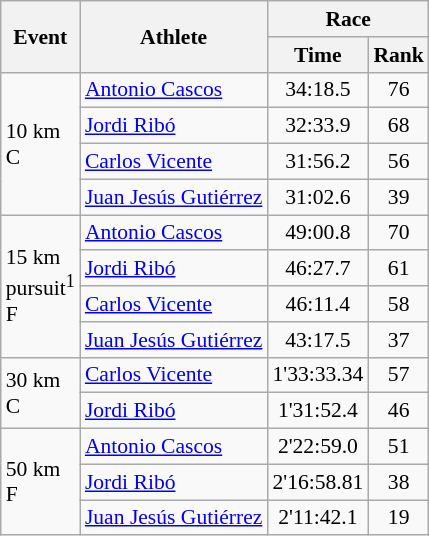<table class="wikitable" border="1" style="font-size:90%">
<tr>
<th rowspan=2>Event</th>
<th rowspan=2>Athlete</th>
<th colspan=2>Race</th>
</tr>
<tr>
<th>Time</th>
<th>Rank</th>
</tr>
<tr>
<td rowspan=4>10 km <br> C</td>
<td><a href='#'>Antonio Cascos</a></td>
<td align=center>34:18.5</td>
<td align=center>76</td>
</tr>
<tr>
<td><a href='#'>Jordi Ribó</a></td>
<td align=center>32:33.9</td>
<td align=center>68</td>
</tr>
<tr>
<td><a href='#'>Carlos Vicente</a></td>
<td align=center>31:56.2</td>
<td align=center>56</td>
</tr>
<tr>
<td><a href='#'>Juan Jesús Gutiérrez</a></td>
<td align=center>31:02.6</td>
<td align=center>39</td>
</tr>
<tr>
<td rowspan=4>15 km <br> pursuit<sup>1</sup> <br> F</td>
<td><a href='#'>Antonio Cascos</a></td>
<td align=center>49:00.8</td>
<td align=center>70</td>
</tr>
<tr>
<td><a href='#'>Jordi Ribó</a></td>
<td align=center>46:27.7</td>
<td align=center>61</td>
</tr>
<tr>
<td><a href='#'>Carlos Vicente</a></td>
<td align=center>46:11.4</td>
<td align=center>58</td>
</tr>
<tr>
<td><a href='#'>Juan Jesús Gutiérrez</a></td>
<td align=center>43:17.5</td>
<td align=center>37</td>
</tr>
<tr>
<td rowspan=2>30 km <br> C</td>
<td><a href='#'>Carlos Vicente</a></td>
<td align=center>1'33:33.34</td>
<td align=center>57</td>
</tr>
<tr>
<td><a href='#'>Jordi Ribó</a></td>
<td align=center>1'31:52.4</td>
<td align=center>46</td>
</tr>
<tr>
<td rowspan=3>50 km <br> F</td>
<td><a href='#'>Antonio Cascos</a></td>
<td align=center>2'22:59.0</td>
<td align=center>51</td>
</tr>
<tr>
<td><a href='#'>Jordi Ribó</a></td>
<td align=center>2'16:58.81</td>
<td align=center>38</td>
</tr>
<tr>
<td><a href='#'>Juan Jesús Gutiérrez</a></td>
<td align=center>2'11:42.1</td>
<td align=center>19</td>
</tr>
</table>
